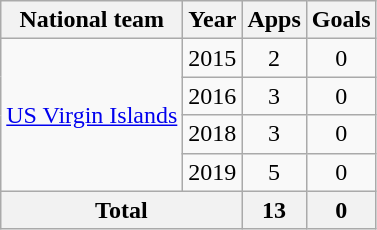<table class="wikitable" style="text-align:center">
<tr>
<th>National team</th>
<th>Year</th>
<th>Apps</th>
<th>Goals</th>
</tr>
<tr>
<td rowspan=4><a href='#'>US Virgin Islands</a></td>
<td>2015</td>
<td>2</td>
<td>0</td>
</tr>
<tr>
<td>2016</td>
<td>3</td>
<td>0</td>
</tr>
<tr>
<td>2018</td>
<td>3</td>
<td>0</td>
</tr>
<tr>
<td>2019</td>
<td>5</td>
<td>0</td>
</tr>
<tr>
<th colspan=2>Total</th>
<th>13</th>
<th>0</th>
</tr>
</table>
